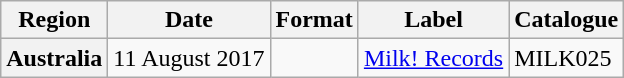<table class="wikitable plainrowheaders">
<tr>
<th scope="col">Region</th>
<th scope="col">Date</th>
<th scope="col">Format</th>
<th scope="col">Label</th>
<th scope="col">Catalogue</th>
</tr>
<tr>
<th>Australia</th>
<td>11 August 2017</td>
<td rowspan="2"></td>
<td><a href='#'>Milk! Records</a></td>
<td>MILK025</td>
</tr>
</table>
